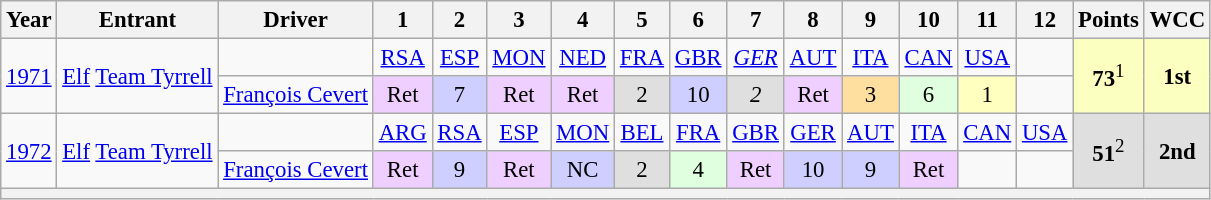<table class="wikitable" style="text-align:center; font-size:95%">
<tr>
<th>Year</th>
<th>Entrant</th>
<th>Driver</th>
<th>1</th>
<th>2</th>
<th>3</th>
<th>4</th>
<th>5</th>
<th>6</th>
<th>7</th>
<th>8</th>
<th>9</th>
<th>10</th>
<th>11</th>
<th>12</th>
<th>Points</th>
<th>WCC</th>
</tr>
<tr>
<td rowspan=2><a href='#'>1971</a></td>
<td rowspan=2><a href='#'>Elf</a> <a href='#'>Team Tyrrell</a></td>
<td></td>
<td><a href='#'>RSA</a></td>
<td><a href='#'>ESP</a></td>
<td><a href='#'>MON</a></td>
<td><a href='#'>NED</a></td>
<td><a href='#'>FRA</a></td>
<td><a href='#'>GBR</a></td>
<td><em><a href='#'>GER</a></em></td>
<td><a href='#'>AUT</a></td>
<td><a href='#'>ITA</a></td>
<td><a href='#'>CAN</a></td>
<td><a href='#'>USA</a></td>
<td></td>
<td rowspan="2" style="background:#fbffbf;"><strong>73</strong><sup>1</sup></td>
<td rowspan="2" style="background:#fbffbf;"><strong>1st</strong></td>
</tr>
<tr>
<td> <a href='#'>François Cevert</a></td>
<td style="background:#efcfff;">Ret</td>
<td style="background:#cfcfff;">7</td>
<td style="background:#efcfff;">Ret</td>
<td style="background:#efcfff;">Ret</td>
<td style="background:#dfdfdf;">2</td>
<td style="background:#cfcfff;">10</td>
<td style="background:#dfdfdf;"><em>2</em></td>
<td style="background:#efcfff;">Ret</td>
<td style="background:#ffdf9f;">3</td>
<td style="background:#dfffdf;">6</td>
<td style="background:#ffffbf;">1</td>
<td></td>
</tr>
<tr>
<td rowspan=2><a href='#'>1972</a></td>
<td rowspan=2><a href='#'>Elf</a> <a href='#'>Team Tyrrell</a></td>
<td></td>
<td><a href='#'>ARG</a></td>
<td><a href='#'>RSA</a></td>
<td><a href='#'>ESP</a></td>
<td><a href='#'>MON</a></td>
<td><a href='#'>BEL</a></td>
<td><a href='#'>FRA</a></td>
<td><a href='#'>GBR</a></td>
<td><a href='#'>GER</a></td>
<td><a href='#'>AUT</a></td>
<td><a href='#'>ITA</a></td>
<td><a href='#'>CAN</a></td>
<td><a href='#'>USA</a></td>
<td rowspan="2" style="background:#dfdfdf;"><strong>51</strong><sup>2</sup></td>
<td rowspan="2" style="background:#dfdfdf;"><strong>2nd</strong></td>
</tr>
<tr>
<td> <a href='#'>François Cevert</a></td>
<td style="background:#efcfff;">Ret</td>
<td style="background:#cfcfff;">9</td>
<td style="background:#efcfff;">Ret</td>
<td style="background:#cfcfff;">NC</td>
<td style="background:#dfdfdf;">2</td>
<td style="background:#dfffdf;">4</td>
<td style="background:#efcfff;">Ret</td>
<td style="background:#cfcfff;">10</td>
<td style="background:#cfcfff;">9</td>
<td style="background:#efcfff;">Ret</td>
<td></td>
<td></td>
</tr>
<tr>
<th colspan="24"></th>
</tr>
</table>
